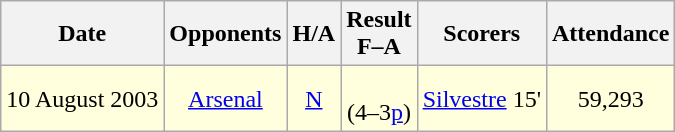<table class="wikitable" style="text-align:center">
<tr>
<th>Date</th>
<th>Opponents</th>
<th>H/A</th>
<th>Result<br>F–A</th>
<th>Scorers</th>
<th>Attendance</th>
</tr>
<tr bgcolor="#ffffdd">
<td>10 August 2003</td>
<td><a href='#'>Arsenal</a></td>
<td><a href='#'>N</a></td>
<td><br>(4–3<a href='#'>p</a>)</td>
<td><a href='#'>Silvestre</a> 15'</td>
<td>59,293</td>
</tr>
</table>
